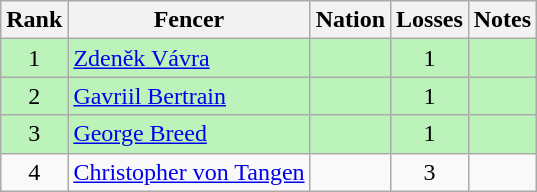<table class="wikitable sortable" style="text-align:center">
<tr>
<th>Rank</th>
<th>Fencer</th>
<th>Nation</th>
<th>Losses</th>
<th>Notes</th>
</tr>
<tr bgcolor=bbf3bb>
<td>1</td>
<td align=left><a href='#'>Zdeněk Vávra</a></td>
<td align=left></td>
<td>1</td>
<td></td>
</tr>
<tr bgcolor=bbf3bb>
<td>2</td>
<td align=left><a href='#'>Gavriil Bertrain</a></td>
<td align=left></td>
<td>1</td>
<td></td>
</tr>
<tr bgcolor=bbf3bb>
<td>3</td>
<td align=left><a href='#'>George Breed</a></td>
<td align=left></td>
<td>1</td>
<td></td>
</tr>
<tr>
<td>4</td>
<td align=left><a href='#'>Christopher von Tangen</a></td>
<td align=left></td>
<td>3</td>
<td></td>
</tr>
</table>
